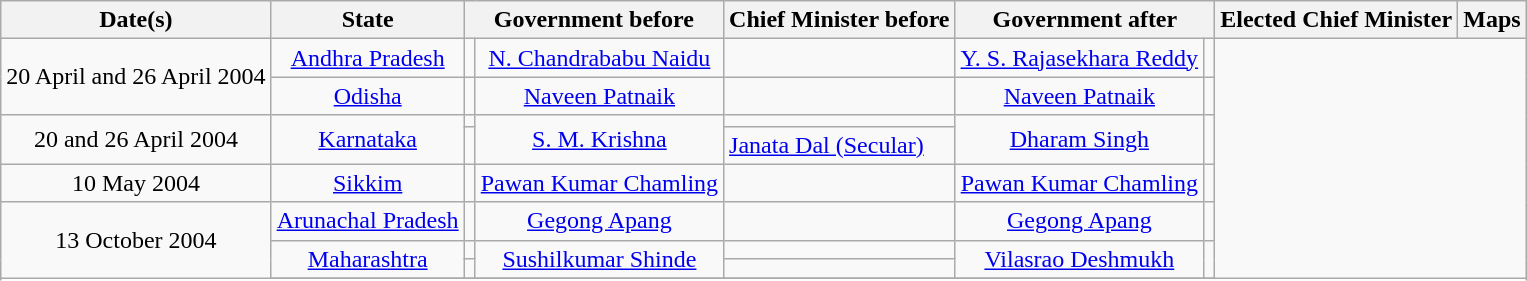<table class="wikitable" style="text-align:center;">
<tr>
<th>Date(s)</th>
<th>State</th>
<th colspan="2">Government before</th>
<th>Chief Minister before</th>
<th colspan="2">Government after</th>
<th>Elected Chief Minister</th>
<th>Maps</th>
</tr>
<tr>
<td rowspan=2>20 April and 26 April 2004</td>
<td><a href='#'>Andhra Pradesh</a></td>
<td></td>
<td><a href='#'>N. Chandrababu Naidu</a></td>
<td></td>
<td><a href='#'>Y. S. Rajasekhara Reddy</a></td>
<td></td>
</tr>
<tr>
<td><a href='#'>Odisha</a></td>
<td></td>
<td><a href='#'>Naveen Patnaik</a></td>
<td></td>
<td><a href='#'>Naveen Patnaik</a></td>
<td></td>
</tr>
<tr>
<td rowspan="2">20 and 26 April 2004</td>
<td rowspan="2"><a href='#'>Karnataka</a></td>
<td></td>
<td rowspan="2"><a href='#'>S. M. Krishna</a></td>
<td></td>
<td rowspan="2"><a href='#'>Dharam Singh</a></td>
<td rowspan="2"></td>
</tr>
<tr>
<td></td>
<td align="left"><a href='#'>Janata Dal (Secular)</a></td>
</tr>
<tr>
<td>10 May 2004</td>
<td><a href='#'>Sikkim</a></td>
<td></td>
<td><a href='#'>Pawan Kumar Chamling</a></td>
<td></td>
<td><a href='#'>Pawan Kumar Chamling</a></td>
<td></td>
</tr>
<tr>
<td rowspan=4>13 October 2004</td>
<td><a href='#'>Arunachal Pradesh</a></td>
<td></td>
<td><a href='#'>Gegong Apang</a></td>
<td></td>
<td><a href='#'>Gegong Apang</a></td>
<td></td>
</tr>
<tr>
<td rowspan=2><a href='#'>Maharashtra</a></td>
<td></td>
<td rowspan="2"><a href='#'>Sushilkumar Shinde</a></td>
<td></td>
<td rowspan="2"><a href='#'>Vilasrao Deshmukh</a></td>
<td rowspan=2></td>
</tr>
<tr>
<td></td>
<td></td>
</tr>
<tr>
</tr>
</table>
